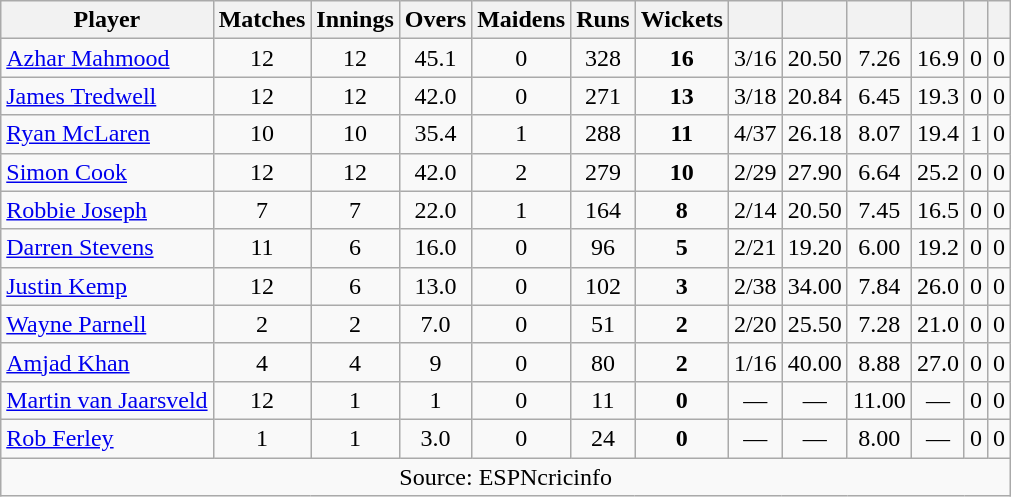<table class="wikitable" style="text-align:center">
<tr>
<th>Player</th>
<th>Matches</th>
<th>Innings</th>
<th>Overs</th>
<th>Maidens</th>
<th>Runs</th>
<th>Wickets</th>
<th></th>
<th></th>
<th></th>
<th></th>
<th></th>
<th></th>
</tr>
<tr>
<td align="left"><a href='#'>Azhar Mahmood</a></td>
<td>12</td>
<td>12</td>
<td>45.1</td>
<td>0</td>
<td>328</td>
<td><strong>16</strong></td>
<td>3/16</td>
<td>20.50</td>
<td>7.26</td>
<td>16.9</td>
<td>0</td>
<td>0</td>
</tr>
<tr>
<td align="left"><a href='#'>James Tredwell</a></td>
<td>12</td>
<td>12</td>
<td>42.0</td>
<td>0</td>
<td>271</td>
<td><strong>13</strong></td>
<td>3/18</td>
<td>20.84</td>
<td>6.45</td>
<td>19.3</td>
<td>0</td>
<td>0</td>
</tr>
<tr>
<td align="left"><a href='#'>Ryan McLaren</a></td>
<td>10</td>
<td>10</td>
<td>35.4</td>
<td>1</td>
<td>288</td>
<td><strong>11</strong></td>
<td>4/37</td>
<td>26.18</td>
<td>8.07</td>
<td>19.4</td>
<td>1</td>
<td>0</td>
</tr>
<tr>
<td align="left"><a href='#'>Simon Cook</a></td>
<td>12</td>
<td>12</td>
<td>42.0</td>
<td>2</td>
<td>279</td>
<td><strong>10</strong></td>
<td>2/29</td>
<td>27.90</td>
<td>6.64</td>
<td>25.2</td>
<td>0</td>
<td>0</td>
</tr>
<tr>
<td align="left"><a href='#'>Robbie Joseph</a></td>
<td>7</td>
<td>7</td>
<td>22.0</td>
<td>1</td>
<td>164</td>
<td><strong>8</strong></td>
<td>2/14</td>
<td>20.50</td>
<td>7.45</td>
<td>16.5</td>
<td>0</td>
<td>0</td>
</tr>
<tr>
<td align="left"><a href='#'>Darren Stevens</a></td>
<td>11</td>
<td>6</td>
<td>16.0</td>
<td>0</td>
<td>96</td>
<td><strong>5</strong></td>
<td>2/21</td>
<td>19.20</td>
<td>6.00</td>
<td>19.2</td>
<td>0</td>
<td>0</td>
</tr>
<tr>
<td align="left"><a href='#'>Justin Kemp</a></td>
<td>12</td>
<td>6</td>
<td>13.0</td>
<td>0</td>
<td>102</td>
<td><strong>3</strong></td>
<td>2/38</td>
<td>34.00</td>
<td>7.84</td>
<td>26.0</td>
<td>0</td>
<td>0</td>
</tr>
<tr>
<td align="left"><a href='#'>Wayne Parnell</a></td>
<td>2</td>
<td>2</td>
<td>7.0</td>
<td>0</td>
<td>51</td>
<td><strong>2</strong></td>
<td>2/20</td>
<td>25.50</td>
<td>7.28</td>
<td>21.0</td>
<td>0</td>
<td>0</td>
</tr>
<tr>
<td align="left"><a href='#'>Amjad Khan</a></td>
<td>4</td>
<td>4</td>
<td>9</td>
<td>0</td>
<td>80</td>
<td><strong>2</strong></td>
<td>1/16</td>
<td>40.00</td>
<td>8.88</td>
<td>27.0</td>
<td>0</td>
<td>0</td>
</tr>
<tr>
<td align="left"><a href='#'>Martin van Jaarsveld</a></td>
<td>12</td>
<td>1</td>
<td>1</td>
<td>0</td>
<td>11</td>
<td><strong>0</strong></td>
<td>—</td>
<td>—</td>
<td>11.00</td>
<td>—</td>
<td>0</td>
<td>0</td>
</tr>
<tr>
<td align="left"><a href='#'>Rob Ferley</a></td>
<td>1</td>
<td>1</td>
<td>3.0</td>
<td>0</td>
<td>24</td>
<td><strong>0</strong></td>
<td>—</td>
<td>—</td>
<td>8.00</td>
<td>—</td>
<td>0</td>
<td>0</td>
</tr>
<tr>
<td colspan="14">Source: ESPNcricinfo</td>
</tr>
</table>
